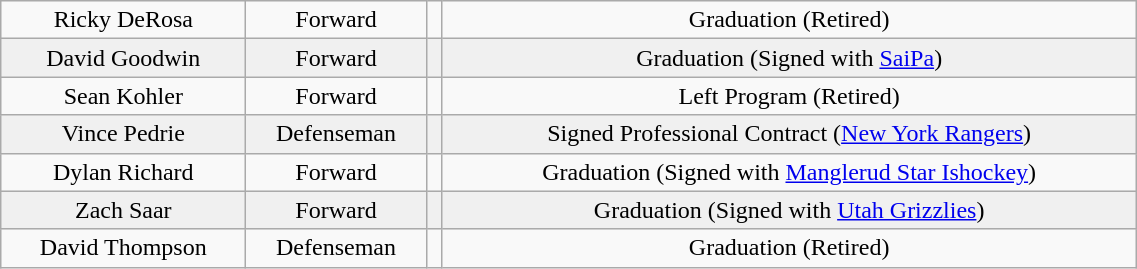<table class="wikitable" width="60%">
<tr align="center" bgcolor="">
<td>Ricky DeRosa</td>
<td>Forward</td>
<td></td>
<td>Graduation (Retired)</td>
</tr>
<tr align="center" bgcolor="f0f0f0">
<td>David Goodwin</td>
<td>Forward</td>
<td></td>
<td>Graduation (Signed with <a href='#'>SaiPa</a>)</td>
</tr>
<tr align="center" bgcolor="">
<td>Sean Kohler</td>
<td>Forward</td>
<td></td>
<td>Left Program (Retired)</td>
</tr>
<tr align="center" bgcolor="f0f0f0">
<td>Vince Pedrie</td>
<td>Defenseman</td>
<td></td>
<td>Signed Professional Contract (<a href='#'>New York Rangers</a>)</td>
</tr>
<tr align="center" bgcolor="">
<td>Dylan Richard</td>
<td>Forward</td>
<td></td>
<td>Graduation (Signed with <a href='#'>Manglerud Star Ishockey</a>)</td>
</tr>
<tr align="center" bgcolor="f0f0f0">
<td>Zach Saar</td>
<td>Forward</td>
<td></td>
<td>Graduation (Signed with <a href='#'>Utah Grizzlies</a>)</td>
</tr>
<tr align="center" bgcolor="">
<td>David Thompson</td>
<td>Defenseman</td>
<td></td>
<td>Graduation (Retired)</td>
</tr>
</table>
